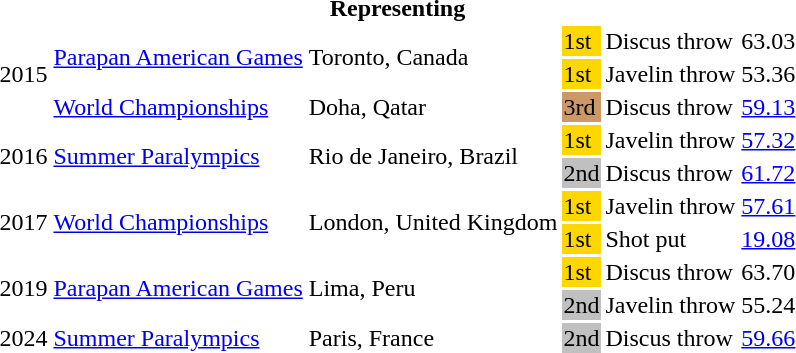<table>
<tr>
<th colspan="6">Representing </th>
</tr>
<tr>
<td rowspan=3>2015</td>
<td rowspan=2><a href='#'>Parapan American Games</a></td>
<td rowspan=2>Toronto, Canada</td>
<td bgcolor=gold>1st</td>
<td>Discus throw</td>
<td>63.03</td>
</tr>
<tr>
<td bgcolor=gold>1st</td>
<td>Javelin throw</td>
<td>53.36</td>
</tr>
<tr>
<td><a href='#'>World Championships</a></td>
<td>Doha, Qatar</td>
<td bgcolor=cc9966>3rd</td>
<td>Discus throw</td>
<td><a href='#'>59.13</a></td>
</tr>
<tr>
<td rowspan=2>2016</td>
<td rowspan=2><a href='#'>Summer Paralympics</a></td>
<td rowspan=2>Rio de Janeiro, Brazil</td>
<td bgcolor=gold>1st</td>
<td>Javelin throw</td>
<td><a href='#'>57.32</a></td>
</tr>
<tr>
<td bgcolor=silver>2nd</td>
<td>Discus throw</td>
<td><a href='#'>61.72</a></td>
</tr>
<tr>
<td rowspan=2>2017</td>
<td rowspan=2><a href='#'>World Championships</a></td>
<td rowspan=2>London, United Kingdom</td>
<td bgcolor=gold>1st</td>
<td>Javelin throw</td>
<td><a href='#'>57.61</a></td>
</tr>
<tr>
<td bgcolor=gold>1st</td>
<td>Shot put</td>
<td><a href='#'>19.08</a></td>
</tr>
<tr>
<td rowspan=2>2019</td>
<td rowspan=2><a href='#'>Parapan American Games</a></td>
<td rowspan=2>Lima, Peru</td>
<td bgcolor=gold>1st</td>
<td>Discus throw</td>
<td>63.70</td>
</tr>
<tr>
<td bgcolor=silver>2nd</td>
<td>Javelin throw</td>
<td>55.24</td>
</tr>
<tr>
<td>2024</td>
<td><a href='#'>Summer Paralympics</a></td>
<td>Paris, France</td>
<td bgcolor=silver>2nd</td>
<td>Discus throw</td>
<td><a href='#'>59.66</a></td>
</tr>
</table>
